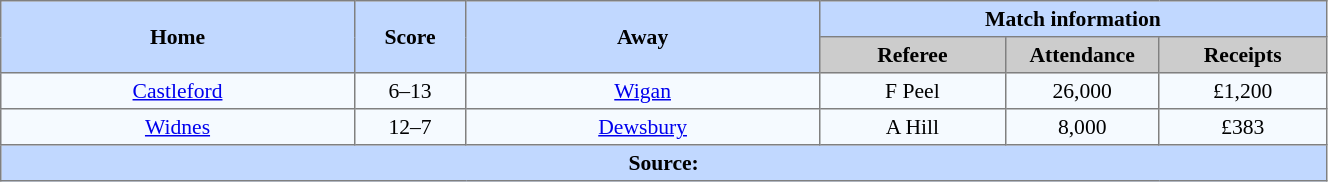<table border=1 style="border-collapse:collapse; font-size:90%; text-align:center;" cellpadding=3 cellspacing=0 width=70%>
<tr bgcolor=#C1D8FF>
<th rowspan=2; width=19%>Home</th>
<th rowspan=2; width=6%>Score</th>
<th rowspan=2; width=19%>Away</th>
<th colspan=3>Match information</th>
</tr>
<tr bgcolor=#CCCCCC>
<th width=10%>Referee</th>
<th width=7%>Attendance</th>
<th width=9%>Receipts</th>
</tr>
<tr bgcolor=#F5FAFF>
<td><a href='#'>Castleford</a></td>
<td>6–13</td>
<td><a href='#'>Wigan</a></td>
<td>F Peel</td>
<td>26,000</td>
<td>£1,200</td>
</tr>
<tr bgcolor=#F5FAFF>
<td><a href='#'>Widnes</a></td>
<td>12–7</td>
<td><a href='#'>Dewsbury</a></td>
<td>A Hill</td>
<td>8,000</td>
<td>£383</td>
</tr>
<tr style="background:#c1d8ff;">
<th colspan=6>Source:</th>
</tr>
</table>
